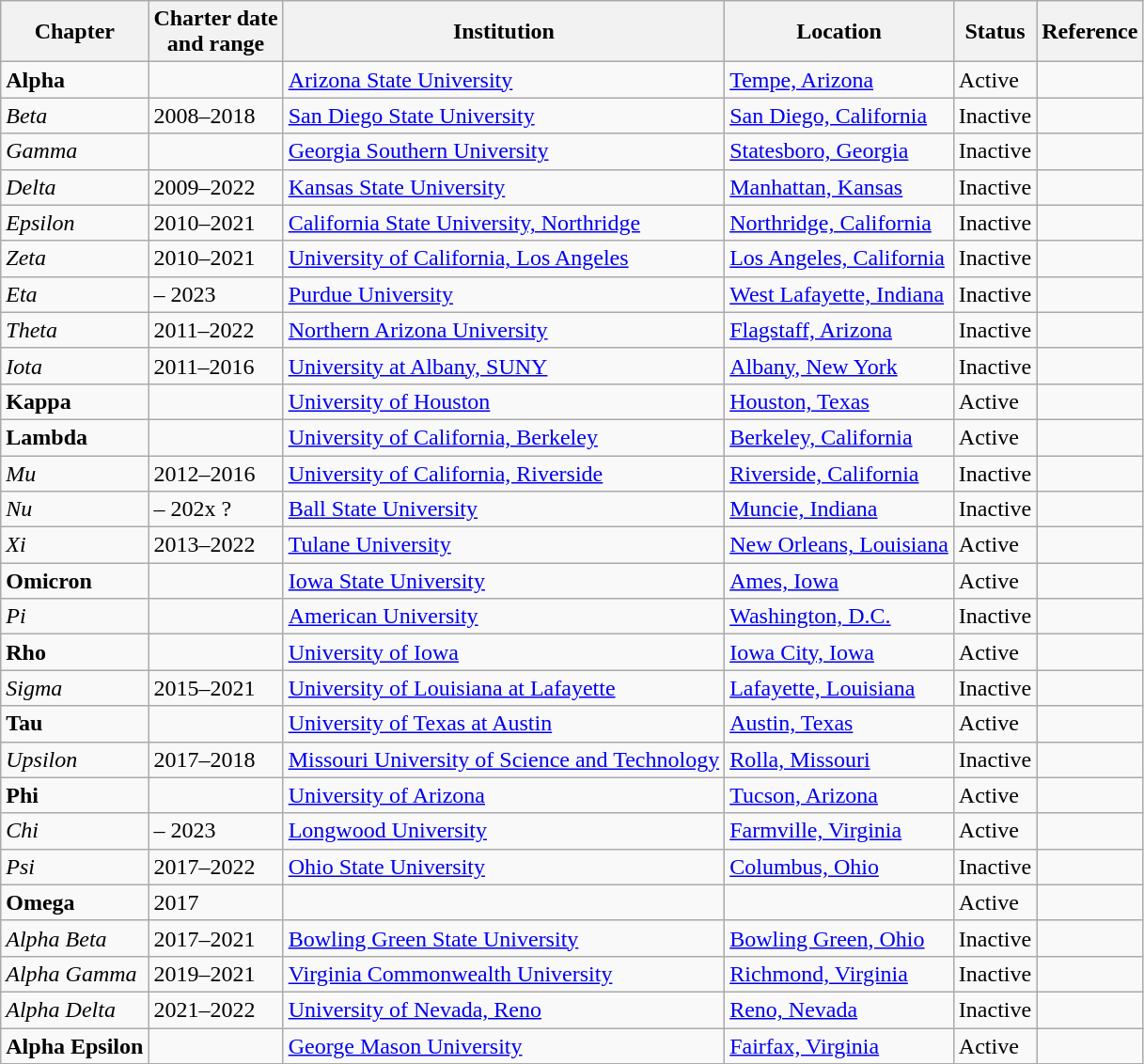<table class="wikitable sortable">
<tr>
<th>Chapter</th>
<th>Charter date<br>and range</th>
<th>Institution</th>
<th>Location</th>
<th>Status</th>
<th>Reference</th>
</tr>
<tr>
<td><strong>Alpha</strong></td>
<td></td>
<td><a href='#'>Arizona State University</a></td>
<td><a href='#'>Tempe, Arizona</a></td>
<td>Active</td>
<td></td>
</tr>
<tr>
<td><em>Beta</em></td>
<td>2008–2018</td>
<td><a href='#'>San Diego State University</a></td>
<td><a href='#'>San Diego, California</a></td>
<td>Inactive</td>
<td></td>
</tr>
<tr>
<td><em>Gamma</em></td>
<td></td>
<td><a href='#'>Georgia Southern University</a></td>
<td><a href='#'>Statesboro, Georgia</a></td>
<td>Inactive</td>
<td></td>
</tr>
<tr>
<td><em>Delta</em></td>
<td>2009–2022</td>
<td><a href='#'>Kansas State University</a></td>
<td><a href='#'>Manhattan, Kansas</a></td>
<td>Inactive</td>
<td></td>
</tr>
<tr>
<td><em>Epsilon</em></td>
<td>2010–2021</td>
<td><a href='#'>California State University, Northridge</a></td>
<td><a href='#'>Northridge, California</a></td>
<td>Inactive</td>
<td></td>
</tr>
<tr>
<td><em>Zeta</em></td>
<td>2010–2021</td>
<td><a href='#'>University of California, Los Angeles</a></td>
<td><a href='#'>Los Angeles, California</a></td>
<td>Inactive</td>
<td></td>
</tr>
<tr>
<td><em>Eta</em></td>
<td> – 2023</td>
<td><a href='#'>Purdue University</a></td>
<td><a href='#'>West Lafayette, Indiana</a></td>
<td>Inactive</td>
<td></td>
</tr>
<tr>
<td><em>Theta</em></td>
<td>2011–2022</td>
<td><a href='#'>Northern Arizona University</a></td>
<td><a href='#'>Flagstaff, Arizona</a></td>
<td>Inactive</td>
<td></td>
</tr>
<tr>
<td><em>Iota</em></td>
<td>2011–2016</td>
<td><a href='#'>University at Albany, SUNY</a></td>
<td><a href='#'>Albany, New York</a></td>
<td>Inactive</td>
<td></td>
</tr>
<tr>
<td><strong>Kappa</strong></td>
<td></td>
<td><a href='#'>University of Houston</a></td>
<td><a href='#'>Houston, Texas</a></td>
<td>Active</td>
<td></td>
</tr>
<tr>
<td><strong>Lambda</strong></td>
<td></td>
<td><a href='#'>University of California, Berkeley</a></td>
<td><a href='#'>Berkeley, California</a></td>
<td>Active</td>
<td></td>
</tr>
<tr>
<td><em>Mu</em></td>
<td>2012–2016</td>
<td><a href='#'>University of California, Riverside</a></td>
<td><a href='#'>Riverside, California</a></td>
<td>Inactive</td>
<td></td>
</tr>
<tr>
<td><em>Nu</em></td>
<td> – 202x ?</td>
<td><a href='#'>Ball State University</a></td>
<td><a href='#'>Muncie, Indiana</a></td>
<td>Inactive</td>
<td></td>
</tr>
<tr>
<td><em>Xi</em></td>
<td>2013–2022</td>
<td><a href='#'>Tulane University</a></td>
<td><a href='#'>New Orleans, Louisiana</a></td>
<td>Active</td>
<td></td>
</tr>
<tr>
<td><strong>Omicron</strong></td>
<td></td>
<td><a href='#'>Iowa State University</a></td>
<td><a href='#'>Ames, Iowa</a></td>
<td>Active</td>
<td></td>
</tr>
<tr>
<td><em>Pi</em></td>
<td></td>
<td><a href='#'>American University</a></td>
<td><a href='#'>Washington, D.C.</a></td>
<td>Inactive</td>
<td></td>
</tr>
<tr>
<td><strong>Rho</strong></td>
<td></td>
<td><a href='#'>University of Iowa</a></td>
<td><a href='#'>Iowa City, Iowa</a></td>
<td>Active</td>
<td></td>
</tr>
<tr>
<td><em>Sigma</em></td>
<td>2015–2021</td>
<td><a href='#'>University of Louisiana at Lafayette</a></td>
<td><a href='#'>Lafayette, Louisiana</a></td>
<td>Inactive</td>
<td></td>
</tr>
<tr>
<td><strong>Tau</strong></td>
<td></td>
<td><a href='#'>University of Texas at Austin</a></td>
<td><a href='#'>Austin, Texas</a></td>
<td>Active</td>
<td></td>
</tr>
<tr>
<td><em>Upsilon</em></td>
<td>2017–2018</td>
<td><a href='#'>Missouri University of Science and Technology</a></td>
<td><a href='#'>Rolla, Missouri</a></td>
<td>Inactive</td>
<td></td>
</tr>
<tr>
<td><strong>Phi</strong></td>
<td></td>
<td><a href='#'>University of Arizona</a></td>
<td><a href='#'>Tucson, Arizona</a></td>
<td>Active</td>
<td></td>
</tr>
<tr>
<td><em>Chi</em></td>
<td> – 2023</td>
<td><a href='#'>Longwood University</a></td>
<td><a href='#'>Farmville, Virginia</a></td>
<td>Active</td>
<td></td>
</tr>
<tr>
<td><em>Psi</em></td>
<td>2017–2022</td>
<td><a href='#'>Ohio State University</a></td>
<td><a href='#'>Columbus, Ohio</a></td>
<td>Inactive</td>
<td></td>
</tr>
<tr>
<td><strong>Omega</strong></td>
<td>2017</td>
<td></td>
<td></td>
<td>Active</td>
<td></td>
</tr>
<tr>
<td><em>Alpha Beta</em></td>
<td>2017–2021</td>
<td><a href='#'>Bowling Green State University</a></td>
<td><a href='#'>Bowling Green, Ohio</a></td>
<td>Inactive</td>
<td></td>
</tr>
<tr>
<td><em>Alpha Gamma</em></td>
<td>2019–2021</td>
<td><a href='#'>Virginia Commonwealth University</a></td>
<td><a href='#'>Richmond, Virginia</a></td>
<td>Inactive</td>
<td></td>
</tr>
<tr>
<td><em>Alpha Delta</em></td>
<td>2021–2022</td>
<td><a href='#'>University of Nevada, Reno</a></td>
<td><a href='#'>Reno, Nevada</a></td>
<td>Inactive</td>
<td></td>
</tr>
<tr>
<td><strong>Alpha Epsilon</strong></td>
<td></td>
<td><a href='#'>George Mason University</a></td>
<td><a href='#'>Fairfax, Virginia</a></td>
<td>Active</td>
<td></td>
</tr>
</table>
